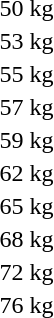<table>
<tr>
<td>50 kg</td>
<td></td>
<td></td>
<td></td>
</tr>
<tr>
<td rowspan=2>53 kg</td>
<td rowspan=2></td>
<td rowspan=2></td>
<td></td>
</tr>
<tr>
<td></td>
</tr>
<tr>
<td>55 kg</td>
<td></td>
<td></td>
<td></td>
</tr>
<tr>
<td>57 kg</td>
<td></td>
<td></td>
<td></td>
</tr>
<tr>
<td>59 kg</td>
<td></td>
<td></td>
<td></td>
</tr>
<tr>
<td>62 kg</td>
<td></td>
<td></td>
<td></td>
</tr>
<tr>
<td>65 kg</td>
<td></td>
<td></td>
<td></td>
</tr>
<tr>
<td>68 kg</td>
<td></td>
<td></td>
<td></td>
</tr>
<tr>
<td>72 kg</td>
<td></td>
<td></td>
<td></td>
</tr>
<tr>
<td>76 kg</td>
<td></td>
<td></td>
<td></td>
</tr>
</table>
